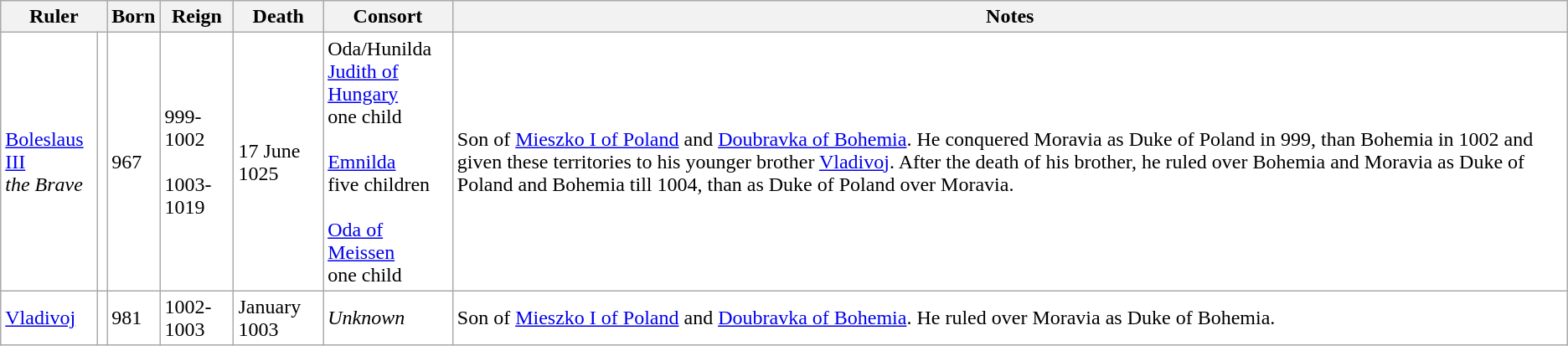<table class="wikitable">
<tr>
<th colspan=2>Ruler</th>
<th>Born</th>
<th>Reign</th>
<th>Death</th>
<th>Consort</th>
<th>Notes</th>
</tr>
<tr style="background:#fff;">
<td><a href='#'>Boleslaus III</a><br><em>the Brave</em></td>
<td></td>
<td>967</td>
<td>999-1002<br><br>1003-1019</td>
<td>17 June 1025</td>
<td>Oda/Hunilda<br><a href='#'>Judith of Hungary</a><br>one child<br><br><a href='#'>Emnilda</a><br>five children<br><br><a href='#'>Oda of Meissen</a><br>one child</td>
<td>Son of <a href='#'>Mieszko I of Poland</a> and <a href='#'>Doubravka of Bohemia</a>. He conquered Moravia as Duke of Poland in 999, than Bohemia in 1002 and given these territories to his younger brother <a href='#'>Vladivoj</a>. After the death of his brother, he ruled over Bohemia and Moravia as Duke of Poland and Bohemia till 1004, than as Duke of Poland over Moravia.</td>
</tr>
<tr style="background:#fff;">
<td><a href='#'>Vladivoj</a></td>
<td></td>
<td>981</td>
<td>1002-1003</td>
<td>January 1003</td>
<td><em>Unknown</em></td>
<td>Son of <a href='#'>Mieszko I of Poland</a> and <a href='#'>Doubravka of Bohemia</a>. He ruled over Moravia as Duke of Bohemia.</td>
</tr>
</table>
